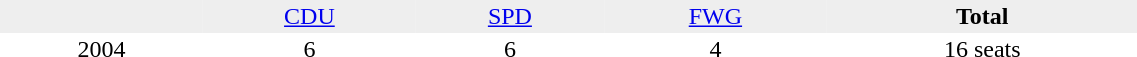<table border="0" cellpadding="2" cellspacing="0" width="60%">
<tr bgcolor="#eeeeee" align="center">
<td></td>
<td><a href='#'>CDU</a></td>
<td><a href='#'>SPD</a></td>
<td><a href='#'>FWG</a></td>
<td><strong>Total</strong></td>
</tr>
<tr align="center">
<td>2004</td>
<td>6</td>
<td>6</td>
<td>4</td>
<td>16 seats</td>
</tr>
</table>
